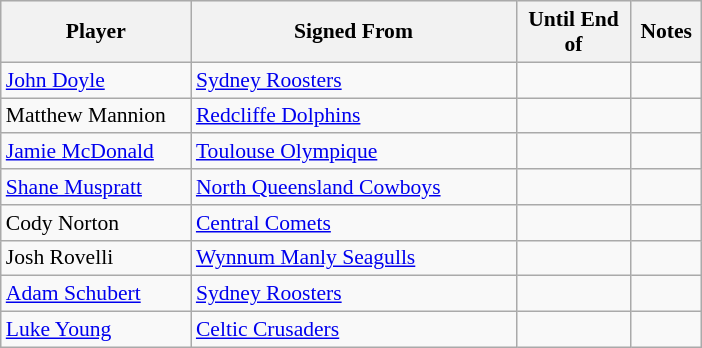<table class="wikitable" style="font-size:90%">
<tr style="background:#efefef;">
<th style="width:120px;">Player</th>
<th style="width:210px;">Signed From</th>
<th style="width:70px;">Until End of</th>
<th style="width:40px;">Notes</th>
</tr>
<tr>
<td><a href='#'>John Doyle</a></td>
<td> <a href='#'>Sydney Roosters</a></td>
<td></td>
<td></td>
</tr>
<tr>
<td>Matthew Mannion</td>
<td> <a href='#'>Redcliffe Dolphins</a></td>
<td></td>
<td></td>
</tr>
<tr>
<td><a href='#'>Jamie McDonald</a></td>
<td> <a href='#'>Toulouse Olympique</a></td>
<td></td>
<td></td>
</tr>
<tr>
<td><a href='#'>Shane Muspratt</a></td>
<td> <a href='#'>North Queensland Cowboys</a></td>
<td></td>
<td></td>
</tr>
<tr>
<td>Cody Norton</td>
<td> <a href='#'>Central Comets</a></td>
<td></td>
<td></td>
</tr>
<tr>
<td>Josh Rovelli</td>
<td> <a href='#'>Wynnum Manly Seagulls</a></td>
<td></td>
<td></td>
</tr>
<tr>
<td><a href='#'>Adam Schubert</a></td>
<td> <a href='#'>Sydney Roosters</a></td>
<td></td>
<td></td>
</tr>
<tr>
<td><a href='#'>Luke Young</a></td>
<td> <a href='#'>Celtic Crusaders</a></td>
<td></td>
<td></td>
</tr>
</table>
